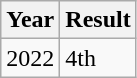<table class="wikitable">
<tr>
<th>Year</th>
<th>Result</th>
</tr>
<tr>
<td>2022</td>
<td>4th</td>
</tr>
</table>
